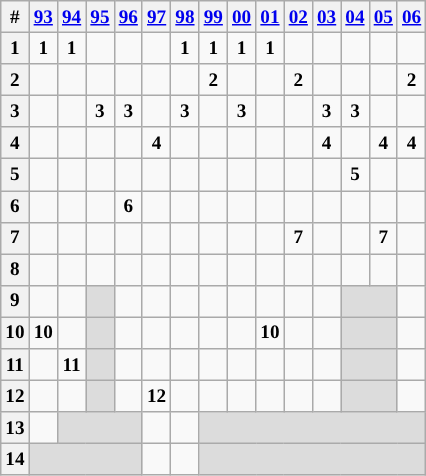<table class="wikitable" style="text-align: center; font-size:80%">
<tr>
<th>#</th>
<th><a href='#'>93</a></th>
<th><a href='#'>94</a></th>
<th><a href='#'>95</a></th>
<th><a href='#'>96</a></th>
<th><a href='#'>97</a></th>
<th><a href='#'>98</a></th>
<th><a href='#'>99</a></th>
<th><a href='#'>00</a></th>
<th><a href='#'>01</a></th>
<th><a href='#'>02</a></th>
<th><a href='#'>03</a></th>
<th><a href='#'>04</a></th>
<th><a href='#'>05</a></th>
<th><a href='#'>06</a></th>
</tr>
<tr>
<th>1</th>
<td><span><strong>1</strong></span></td>
<td><span><strong>1</strong></span></td>
<td></td>
<td></td>
<td></td>
<td><span><strong>1</strong></span></td>
<td><span><strong>1</strong></span></td>
<td><span><strong>1</strong></span></td>
<td><span><strong>1</strong></span></td>
<td></td>
<td></td>
<td></td>
<td></td>
<td></td>
</tr>
<tr>
<th>2</th>
<td></td>
<td></td>
<td></td>
<td></td>
<td></td>
<td></td>
<td><span><strong>2</strong></span></td>
<td></td>
<td></td>
<td><span><strong>2</strong></span></td>
<td></td>
<td></td>
<td></td>
<td><span><strong>2</strong></span></td>
</tr>
<tr>
<th>3</th>
<td></td>
<td></td>
<td><span><strong>3</strong></span></td>
<td><span><strong>3</strong></span></td>
<td></td>
<td><span><strong>3</strong></span></td>
<td></td>
<td><span><strong>3</strong></span></td>
<td></td>
<td></td>
<td><span><strong>3</strong></span></td>
<td><span><strong>3</strong></span></td>
<td></td>
<td></td>
</tr>
<tr>
<th>4</th>
<td></td>
<td></td>
<td></td>
<td></td>
<td><span><strong>4</strong></span></td>
<td></td>
<td></td>
<td></td>
<td></td>
<td></td>
<td><span><strong>4</strong></span></td>
<td></td>
<td><span><strong>4</strong></span></td>
<td><span><strong>4</strong></span></td>
</tr>
<tr>
<th>5</th>
<td></td>
<td></td>
<td></td>
<td></td>
<td></td>
<td></td>
<td></td>
<td></td>
<td></td>
<td></td>
<td></td>
<td><span><strong>5</strong></span></td>
<td></td>
<td></td>
</tr>
<tr>
<th>6</th>
<td></td>
<td></td>
<td></td>
<td><span><strong>6</strong></span></td>
<td></td>
<td></td>
<td></td>
<td></td>
<td></td>
<td></td>
<td></td>
<td></td>
<td></td>
<td></td>
</tr>
<tr>
<th>7</th>
<td></td>
<td></td>
<td></td>
<td></td>
<td></td>
<td></td>
<td></td>
<td></td>
<td></td>
<td><span><strong>7</strong></span></td>
<td></td>
<td></td>
<td><span><strong>7</strong></span></td>
<td></td>
</tr>
<tr>
<th>8</th>
<td></td>
<td></td>
<td></td>
<td></td>
<td></td>
<td></td>
<td></td>
<td></td>
<td></td>
<td></td>
<td></td>
<td></td>
<td></td>
<td></td>
</tr>
<tr>
<th>9</th>
<td></td>
<td></td>
<td style="background:#dcdcdc"></td>
<td></td>
<td></td>
<td></td>
<td></td>
<td></td>
<td></td>
<td></td>
<td></td>
<td style="background:#dcdcdc" colspan=2></td>
<td></td>
</tr>
<tr>
<th>10</th>
<td><span><strong>10</strong></span></td>
<td></td>
<td style="background:#dcdcdc"></td>
<td></td>
<td></td>
<td></td>
<td></td>
<td></td>
<td><span><strong>10</strong></span></td>
<td></td>
<td></td>
<td style="background:#dcdcdc" colspan=2></td>
<td></td>
</tr>
<tr>
<th>11</th>
<td></td>
<td><span><strong>11</strong></span></td>
<td style="background:#dcdcdc"></td>
<td></td>
<td></td>
<td></td>
<td></td>
<td></td>
<td></td>
<td></td>
<td></td>
<td style="background:#dcdcdc" colspan=2></td>
<td></td>
</tr>
<tr>
<th>12</th>
<td></td>
<td></td>
<td style="background:#dcdcdc"></td>
<td></td>
<td><span><strong>12</strong></span></td>
<td></td>
<td></td>
<td></td>
<td></td>
<td></td>
<td></td>
<td style="background:#dcdcdc" colspan=2></td>
<td></td>
</tr>
<tr>
<th>13</th>
<td></td>
<td style="background:#dcdcdc" colspan=3></td>
<td></td>
<td></td>
<td style="background:#dcdcdc" colspan=8></td>
</tr>
<tr>
<th>14</th>
<td style="background:#dcdcdc" colspan=4></td>
<td></td>
<td></td>
<td style="background:#dcdcdc" colspan=8></td>
</tr>
</table>
